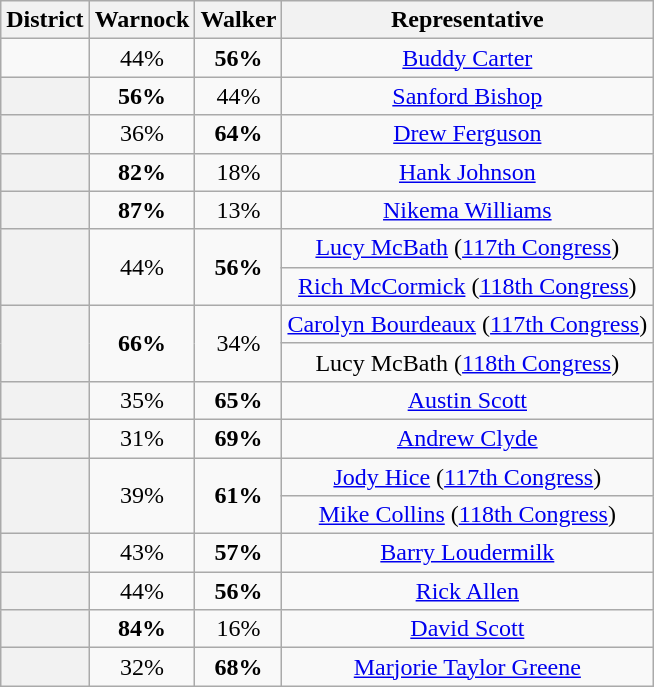<table class="wikitable sortable">
<tr>
<th>District</th>
<th>Warnock</th>
<th>Walker</th>
<th>Representative</th>
</tr>
<tr style="text-align:center">
<td></td>
<td>44%</td>
<td><strong>56%</strong></td>
<td><a href='#'>Buddy Carter</a></td>
</tr>
<tr style="text-align:center">
<th></th>
<td><strong>56%</strong></td>
<td>44%</td>
<td><a href='#'>Sanford Bishop</a></td>
</tr>
<tr style="text-align:center">
<th></th>
<td>36%</td>
<td><strong>64%</strong></td>
<td><a href='#'>Drew Ferguson</a></td>
</tr>
<tr style="text-align:center">
<th></th>
<td><strong>82%</strong></td>
<td>18%</td>
<td><a href='#'>Hank Johnson</a></td>
</tr>
<tr style="text-align:center">
<th></th>
<td><strong>87%</strong></td>
<td>13%</td>
<td><a href='#'>Nikema Williams</a></td>
</tr>
<tr style="text-align:center">
<th rowspan=2 ></th>
<td rowspan=2>44%</td>
<td rowspan=2><strong>56%</strong></td>
<td><a href='#'>Lucy McBath</a> (<a href='#'>117th Congress</a>)</td>
</tr>
<tr style="text-align:center">
<td><a href='#'>Rich McCormick</a> (<a href='#'>118th Congress</a>)</td>
</tr>
<tr style="text-align:center">
<th rowspan=2 ></th>
<td rowspan=2><strong>66%</strong></td>
<td rowspan=2>34%</td>
<td><a href='#'>Carolyn Bourdeaux</a> (<a href='#'>117th Congress</a>)</td>
</tr>
<tr style="text-align:center">
<td>Lucy McBath (<a href='#'>118th Congress</a>)</td>
</tr>
<tr style="text-align:center">
<th></th>
<td>35%</td>
<td><strong>65%</strong></td>
<td><a href='#'>Austin Scott</a></td>
</tr>
<tr style="text-align:center">
<th></th>
<td>31%</td>
<td><strong>69%</strong></td>
<td><a href='#'>Andrew Clyde</a></td>
</tr>
<tr style="text-align:center">
<th rowspan=2 ></th>
<td rowspan=2>39%</td>
<td rowspan=2><strong>61%</strong></td>
<td><a href='#'>Jody Hice</a> (<a href='#'>117th Congress</a>)</td>
</tr>
<tr style="text-align:center">
<td><a href='#'>Mike Collins</a> (<a href='#'>118th Congress</a>)</td>
</tr>
<tr style="text-align:center">
<th></th>
<td>43%</td>
<td><strong>57%</strong></td>
<td><a href='#'>Barry Loudermilk</a></td>
</tr>
<tr style="text-align:center">
<th></th>
<td>44%</td>
<td><strong>56%</strong></td>
<td><a href='#'>Rick Allen</a></td>
</tr>
<tr style="text-align:center">
<th></th>
<td><strong>84%</strong></td>
<td>16%</td>
<td><a href='#'>David Scott</a></td>
</tr>
<tr style="text-align:center">
<th></th>
<td>32%</td>
<td><strong>68%</strong></td>
<td><a href='#'>Marjorie Taylor Greene</a></td>
</tr>
</table>
